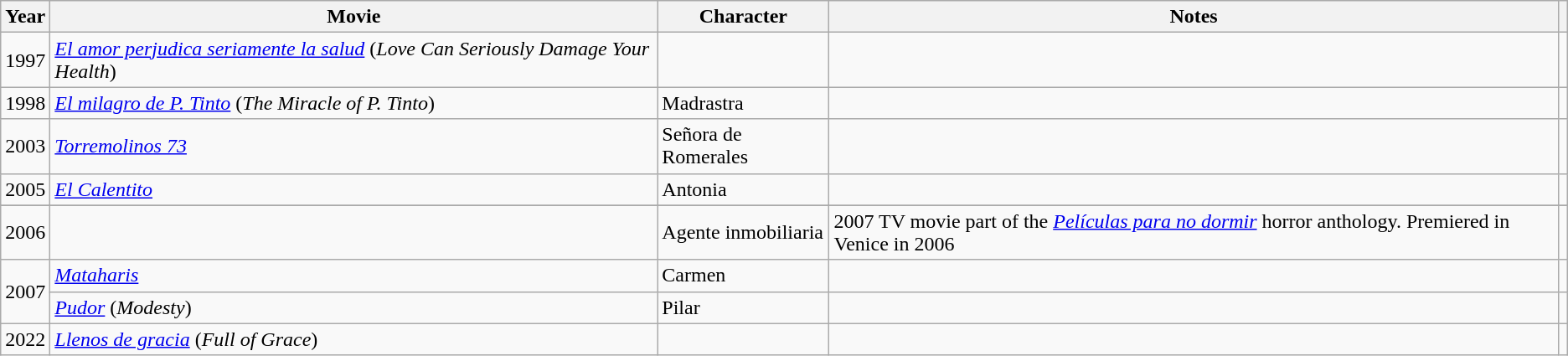<table class="wikitable plainrowheaders sortable">
<tr>
<th scope="col">Year</th>
<th scope="col">Movie</th>
<th scope="col">Character</th>
<th scope="col">Notes</th>
<th scope="col"></th>
</tr>
<tr>
<td align = "center">1997</td>
<td><em><a href='#'> El amor perjudica seriamente la salud</a></em> (<em>Love Can Seriously Damage Your Health</em>)</td>
<td></td>
<td></td>
<td align = "center"></td>
</tr>
<tr>
<td align = "center">1998</td>
<td><em><a href='#'>El milagro de P. Tinto</a></em> (<em>The Miracle of P. Tinto</em>)</td>
<td>Madrastra</td>
<td></td>
<td align = "center"></td>
</tr>
<tr>
<td align = "center">2003</td>
<td><em><a href='#'>Torremolinos 73</a></em></td>
<td>Señora de Romerales</td>
<td></td>
<td align = "center"></td>
</tr>
<tr>
<td align = "center">2005</td>
<td><em><a href='#'>El Calentito</a></em></td>
<td>Antonia</td>
<td></td>
<td align = "center"></td>
</tr>
<tr>
</tr>
<tr>
<td align = "center">2006</td>
<td><em></em></td>
<td>Agente inmobiliaria</td>
<td>2007 TV movie part of the <em><a href='#'>Películas para no dormir</a></em> horror anthology. Premiered in Venice in 2006</td>
<td align = "center"></td>
</tr>
<tr>
<td rowspan="2" align = "center">2007</td>
<td><em><a href='#'>Mataharis</a></em></td>
<td>Carmen</td>
<td></td>
<td align = "center"></td>
</tr>
<tr>
<td><em><a href='#'>Pudor</a></em> (<em>Modesty</em>)</td>
<td>Pilar</td>
<td></td>
<td align = "center"></td>
</tr>
<tr>
<td align = "center">2022</td>
<td><em><a href='#'>Llenos de gracia</a></em> (<em>Full of Grace</em>)</td>
<td></td>
<td></td>
<td align = "center"></td>
</tr>
</table>
